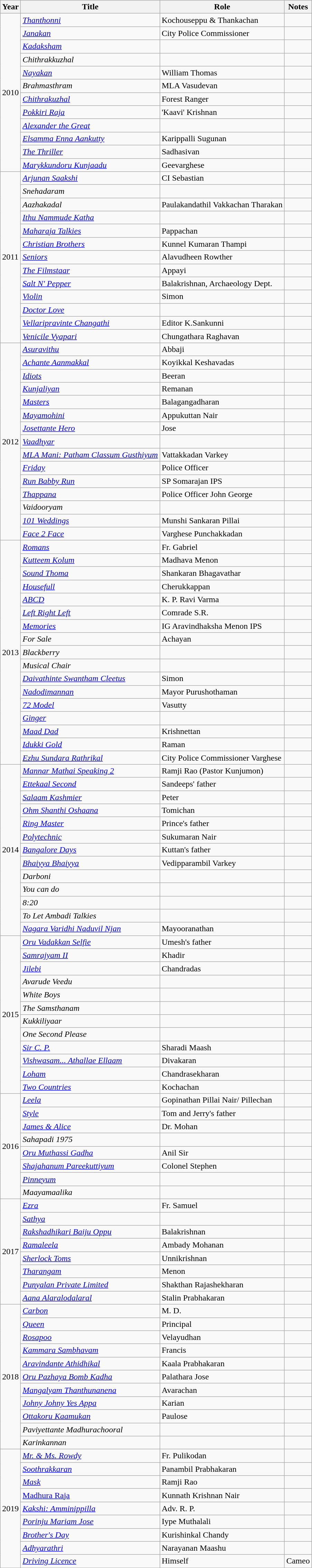<table class="wikitable sortable">
<tr>
<th>Year</th>
<th>Title</th>
<th>Role</th>
<th class="unsortable">Notes</th>
</tr>
<tr>
<td rowspan=12>2010</td>
<td><em><a href='#'>Thanthonni</a></em></td>
<td>Kochouseppu & Thankachan</td>
<td></td>
</tr>
<tr>
<td><em><a href='#'>Janakan</a></em></td>
<td>City Police Commissioner</td>
<td></td>
</tr>
<tr>
<td><em><a href='#'>Kadaksham</a></em></td>
<td></td>
<td></td>
</tr>
<tr>
<td><em>Chithrakkuzhal</em></td>
<td></td>
<td></td>
</tr>
<tr>
<td><em><a href='#'>Nayakan</a></em></td>
<td>William Thomas</td>
<td></td>
</tr>
<tr>
<td><em>Brahmasthram</em></td>
<td>MLA Vasudevan</td>
<td></td>
</tr>
<tr>
<td><em><a href='#'>Chithrakuzhal</a></em></td>
<td>Forest Ranger</td>
<td></td>
</tr>
<tr>
<td><em><a href='#'>Pokkiri Raja</a></em></td>
<td>'Kaavi' Krishnan</td>
<td></td>
</tr>
<tr>
<td><em><a href='#'>Alexander the Great</a></em></td>
<td></td>
<td></td>
</tr>
<tr>
<td><em><a href='#'>Elsamma Enna Aankutty</a></em></td>
<td>Karippalli Sugunan</td>
<td></td>
</tr>
<tr>
<td><em><a href='#'>The Thriller</a></em></td>
<td>Sadhasivan</td>
<td></td>
</tr>
<tr>
<td><em><a href='#'>Marykkundoru Kunjaadu</a></em></td>
<td>Geevarghese</td>
<td></td>
</tr>
<tr>
<td rowspan=13>2011</td>
<td><em><a href='#'>Arjunan Saakshi</a></em></td>
<td>CI Sebastian</td>
<td></td>
</tr>
<tr>
<td><em>Snehadaram</em></td>
<td></td>
<td></td>
</tr>
<tr>
<td><em>Aazhakadal</em></td>
<td>Paulakandathil Vakkachan Tharakan</td>
<td></td>
</tr>
<tr>
<td><em><a href='#'>Ithu Nammude Katha</a></em></td>
<td></td>
<td></td>
</tr>
<tr>
<td><em><a href='#'>Maharaja Talkies</a></em></td>
<td>Pappachan</td>
<td></td>
</tr>
<tr>
<td><em><a href='#'>Christian Brothers</a></em></td>
<td>Kunnel Kumaran Thampi</td>
<td></td>
</tr>
<tr>
<td><em><a href='#'>Seniors</a></em></td>
<td>Alavudheen Rowther</td>
<td></td>
</tr>
<tr>
<td><em><a href='#'>The Filmstaar</a></em></td>
<td>Appayi</td>
<td></td>
</tr>
<tr>
<td><em><a href='#'>Salt N' Pepper</a></em></td>
<td>Balakrishnan, Archaeology Dept.</td>
<td></td>
</tr>
<tr>
<td><em><a href='#'>Violin</a></em></td>
<td>Simon</td>
<td></td>
</tr>
<tr>
<td><em><a href='#'>Doctor Love</a></em></td>
<td></td>
<td></td>
</tr>
<tr>
<td><em><a href='#'>Vellaripravinte Changathi</a></em></td>
<td>Editor K.Sankunni</td>
<td></td>
</tr>
<tr>
<td><em><a href='#'>Venicile Vyapari</a></em></td>
<td>Chungathara Raghavan</td>
<td></td>
</tr>
<tr>
<td rowspan=15>2012</td>
<td><em><a href='#'>Asuravithu</a></em></td>
<td>Abbaji</td>
<td></td>
</tr>
<tr>
<td><em><a href='#'>Achante Aanmakkal</a></em></td>
<td>Koyikkal Keshavadas</td>
<td></td>
</tr>
<tr>
<td><em><a href='#'>Idiots</a></em></td>
<td>Beeran</td>
<td></td>
</tr>
<tr>
<td><em><a href='#'>Kunjaliyan</a></em></td>
<td>Remanan</td>
<td></td>
</tr>
<tr>
<td><em><a href='#'>Masters</a></em></td>
<td>Balagangadharan</td>
<td></td>
</tr>
<tr>
<td><em><a href='#'>Mayamohini</a></em></td>
<td>Appukuttan Nair</td>
<td></td>
</tr>
<tr>
<td><em><a href='#'>Josettante Hero</a></em></td>
<td>Jose</td>
<td></td>
</tr>
<tr>
<td><em><a href='#'>Vaadhyar</a></em></td>
<td></td>
<td></td>
</tr>
<tr>
<td><em><a href='#'>MLA Mani: Patham Classum Gusthiyum</a></em></td>
<td>Vattakkadan Varkey</td>
<td></td>
</tr>
<tr>
<td><em><a href='#'>Friday</a></em></td>
<td>Police Officer</td>
<td></td>
</tr>
<tr>
<td><em><a href='#'>Run Babby Run</a></em></td>
<td>SP Somarajan IPS</td>
<td></td>
</tr>
<tr>
<td><em><a href='#'>Thappana</a></em></td>
<td>Police Officer John George</td>
<td></td>
</tr>
<tr>
<td><em>Vaidooryam</em></td>
<td></td>
<td></td>
</tr>
<tr>
<td><em><a href='#'>101 Weddings</a></em></td>
<td>Munshi Sankaran Pillai</td>
<td></td>
</tr>
<tr>
<td><em><a href='#'>Face 2 Face</a></em></td>
<td>Varghese Punchakkadan</td>
<td></td>
</tr>
<tr>
<td rowspan=17>2013</td>
<td><em><a href='#'>Romans</a></em></td>
<td>Fr. Gabriel</td>
<td></td>
</tr>
<tr>
<td><em><a href='#'>Kutteem Kolum</a></em></td>
<td>Madhava Menon</td>
<td></td>
</tr>
<tr>
<td><em><a href='#'>Sound Thoma</a></em></td>
<td>Shankaran Bhagavathar</td>
<td></td>
</tr>
<tr>
<td><em><a href='#'>Housefull</a></em></td>
<td>Cherukkappan</td>
<td></td>
</tr>
<tr>
<td><em><a href='#'>ABCD</a></em></td>
<td>K. P. Ravi Varma</td>
<td></td>
</tr>
<tr>
<td><em><a href='#'>Left Right Left</a></em></td>
<td>Comrade S.R.</td>
<td></td>
</tr>
<tr>
<td><em><a href='#'>Memories</a></em></td>
<td>IG Aravindhaksha Menon IPS</td>
<td></td>
</tr>
<tr>
<td><em>For Sale</em></td>
<td>Achayan</td>
<td></td>
</tr>
<tr>
<td><em>Blackberry</em></td>
<td></td>
<td></td>
</tr>
<tr>
<td><em>Musical Chair</em></td>
<td></td>
<td></td>
</tr>
<tr>
<td><em><a href='#'>Daivathinte Swantham Cleetus</a></em></td>
<td>Simon</td>
<td></td>
</tr>
<tr>
<td><em><a href='#'>Nadodimannan</a></em></td>
<td>Mayor Purushothaman</td>
<td></td>
</tr>
<tr>
<td><em><a href='#'>72 Model</a></em></td>
<td>Vasutty</td>
<td></td>
</tr>
<tr>
<td><em><a href='#'>Ginger</a></em></td>
<td></td>
<td></td>
</tr>
<tr>
<td><em><a href='#'>Maad Dad</a></em></td>
<td>Krishnettan</td>
<td></td>
</tr>
<tr>
<td><em><a href='#'>Idukki Gold</a></em></td>
<td>Raman</td>
<td></td>
</tr>
<tr>
<td><em><a href='#'>Ezhu Sundara Rathrikal</a></em></td>
<td>City Police Commissioner Varghese</td>
<td></td>
</tr>
<tr>
<td rowspan=13>2014</td>
<td><em><a href='#'>Mannar Mathai Speaking 2</a></em></td>
<td>Ramji Rao (Pastor Kunjumon)</td>
<td></td>
</tr>
<tr>
<td><em><a href='#'>Ettekaal Second</a></em></td>
<td>Sandeeps' father</td>
<td></td>
</tr>
<tr>
<td><em><a href='#'>Salaam Kashmier</a></em></td>
<td>Peter</td>
<td></td>
</tr>
<tr>
<td><em><a href='#'>Ohm Shanthi Oshaana</a></em></td>
<td>Tomichan</td>
<td></td>
</tr>
<tr>
<td><em><a href='#'>Ring Master</a></em></td>
<td>Prince's father</td>
<td></td>
</tr>
<tr>
<td><em><a href='#'>Polytechnic</a></em></td>
<td>Sukumaran Nair</td>
<td></td>
</tr>
<tr>
<td><em><a href='#'>Bangalore Days</a></em></td>
<td>Kuttan's father</td>
<td></td>
</tr>
<tr>
<td><em><a href='#'>Bhaiyya Bhaiyya</a></em></td>
<td>Vedipparambil Varkey</td>
<td></td>
</tr>
<tr>
<td><em>Darboni</em></td>
<td></td>
<td></td>
</tr>
<tr>
<td><em>You can do</em></td>
<td></td>
<td></td>
</tr>
<tr>
<td><em>8:20</em></td>
<td></td>
<td></td>
</tr>
<tr>
<td><em>To Let Ambadi Talkies</em></td>
<td></td>
<td></td>
</tr>
<tr>
<td><em><a href='#'>Nagara Varidhi Naduvil Njan</a></em></td>
<td>Mayooranathan</td>
<td></td>
</tr>
<tr>
<td rowspan=12>2015</td>
<td><em><a href='#'>Oru Vadakkan Selfie</a></em></td>
<td>Umesh's father</td>
<td></td>
</tr>
<tr>
<td><em><a href='#'>Samrajyam II</a></em></td>
<td>Khadir</td>
<td></td>
</tr>
<tr>
<td><em><a href='#'>Jilebi</a></em></td>
<td>Chandradas</td>
<td></td>
</tr>
<tr>
<td><em>Avarude Veedu</em></td>
<td></td>
<td></td>
</tr>
<tr>
<td><em>White Boys</em></td>
<td></td>
<td></td>
</tr>
<tr>
<td><em>The Samsthanam</em></td>
<td></td>
<td></td>
</tr>
<tr>
<td><em>Kukkiliyaar</em></td>
<td></td>
<td></td>
</tr>
<tr>
<td><em>One Second Please</em></td>
<td></td>
<td></td>
</tr>
<tr>
<td><em><a href='#'>Sir C. P.</a></em></td>
<td>Sharadi Maash</td>
<td></td>
</tr>
<tr>
<td><em><a href='#'>Vishwasam... Athallae Ellaam</a></em></td>
<td>Divakaran</td>
<td></td>
</tr>
<tr>
<td><em><a href='#'>Loham</a></em></td>
<td>Chandrasekharan</td>
<td></td>
</tr>
<tr>
<td><em><a href='#'>Two Countries</a></em></td>
<td>Kochachan</td>
<td></td>
</tr>
<tr>
<td rowspan=8>2016</td>
<td><em><a href='#'>Leela</a></em></td>
<td>Gopinathan Pillai Nair/ Pillechan</td>
<td></td>
</tr>
<tr>
<td><em><a href='#'>Style</a></em></td>
<td>Tom and Jerry's father</td>
<td></td>
</tr>
<tr>
<td><em><a href='#'>James & Alice</a></em></td>
<td>Dr. Mohan</td>
<td></td>
</tr>
<tr>
<td><em>Sahapadi 1975</em></td>
<td></td>
<td></td>
</tr>
<tr>
<td><em><a href='#'>Oru Muthassi Gadha</a></em></td>
<td>Anil Sir</td>
<td></td>
</tr>
<tr>
<td><em><a href='#'>Shajahanum Pareekuttiyum</a></em></td>
<td>Colonel Stephen</td>
<td></td>
</tr>
<tr>
<td><em><a href='#'>Pinneyum</a></em></td>
<td></td>
<td></td>
</tr>
<tr>
<td><em>Maayamaalika</em></td>
<td></td>
<td></td>
</tr>
<tr>
<td rowspan=8>2017</td>
<td><em><a href='#'>Ezra</a></em></td>
<td>Fr. Samuel</td>
<td></td>
</tr>
<tr>
<td><em><a href='#'>Sathya</a></em></td>
<td></td>
<td></td>
</tr>
<tr>
<td><em><a href='#'>Rakshadhikari Baiju Oppu</a></em></td>
<td>Balakrishnan</td>
<td></td>
</tr>
<tr>
<td><em><a href='#'>Ramaleela</a></em></td>
<td>Ambady Mohanan</td>
<td></td>
</tr>
<tr>
<td><em><a href='#'>Sherlock Toms</a></em></td>
<td>Unnikrishnan</td>
<td></td>
</tr>
<tr>
<td><em><a href='#'>Tharangam</a></em></td>
<td>Menon</td>
<td></td>
</tr>
<tr>
<td><em><a href='#'>Punyalan Private Limited</a></em></td>
<td>Shakthan Rajashekharan</td>
<td></td>
</tr>
<tr>
<td><em><a href='#'>Aana Alaralodalaral</a></em></td>
<td>Stalin Prabhakaran</td>
<td></td>
</tr>
<tr>
<td rowspan=11>2018</td>
<td><em><a href='#'>Carbon</a></em></td>
<td>M. D.</td>
<td></td>
</tr>
<tr>
<td><em><a href='#'>Queen</a></em></td>
<td>Principal</td>
<td></td>
</tr>
<tr>
<td><em><a href='#'>Rosapoo</a></em></td>
<td>Velayudhan</td>
<td></td>
</tr>
<tr>
<td><em><a href='#'>Kammara Sambhavam</a></em></td>
<td>Francis</td>
<td></td>
</tr>
<tr>
<td><em><a href='#'>Aravindante Athidhikal</a></em></td>
<td>Kaala Prabhakaran</td>
<td></td>
</tr>
<tr>
<td><em><a href='#'>Oru Pazhaya Bomb Kadha</a></em></td>
<td>Palathara Jose</td>
<td></td>
</tr>
<tr>
<td><em><a href='#'>Mangalyam Thanthunanena</a></em></td>
<td>Avarachan</td>
<td></td>
</tr>
<tr>
<td><em><a href='#'>Johny Johny Yes Appa</a></em></td>
<td>Karian</td>
<td></td>
</tr>
<tr>
<td><em><a href='#'>Ottakoru Kaamukan</a></em></td>
<td>Paulose</td>
<td></td>
</tr>
<tr>
<td><em>Paviyettante Madhurachooral</em></td>
<td></td>
<td></td>
</tr>
<tr>
<td><em>Karinkannan</em></td>
<td></td>
<td></td>
</tr>
<tr>
<td rowspan="9">2019</td>
<td><em><a href='#'>Mr. & Ms. Rowdy</a></em></td>
<td>Fr. Pulikodan</td>
<td></td>
</tr>
<tr>
<td><em><a href='#'>Soothrakkaran</a></em></td>
<td>Panambil Prabhakaran</td>
<td></td>
</tr>
<tr>
<td><em><a href='#'>Mask</a></em></td>
<td>Ramji Rao</td>
<td></td>
</tr>
<tr>
<td><a href='#'>Madhura Raja</a></td>
<td>Kunnath Krishnan Nair</td>
<td></td>
</tr>
<tr>
<td><em><a href='#'>Kakshi: Amminippilla</a></em></td>
<td>Adv. R. P.</td>
<td></td>
</tr>
<tr>
<td><em><a href='#'>Porinju Mariam Jose</a></em></td>
<td>Iype Muthalali</td>
<td></td>
</tr>
<tr>
<td><em><a href='#'>Brother's Day</a></em></td>
<td>Kurishinkal Chandy</td>
<td></td>
</tr>
<tr>
<td><em><a href='#'>Adhyarathri</a></em></td>
<td>Narayanan Maashu</td>
<td></td>
</tr>
<tr>
<td><em><a href='#'>Driving Licence</a></em></td>
<td>Himself</td>
<td>Cameo</td>
</tr>
<tr>
</tr>
</table>
